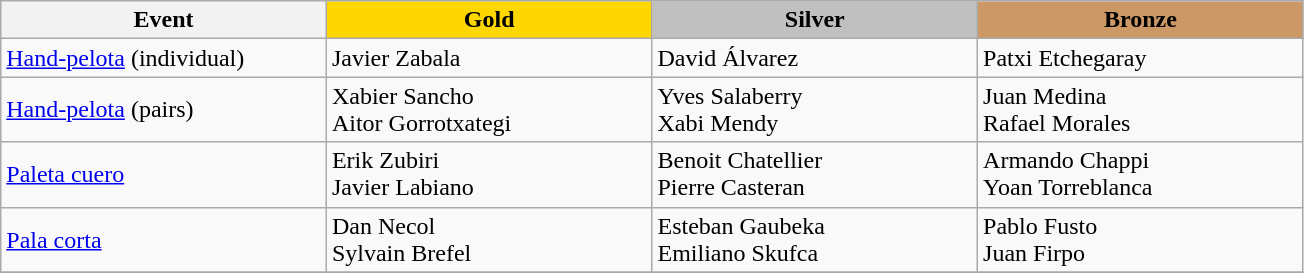<table class="wikitable" style="max-width: 23cm; width: 100%">
<tr>
<th scope="col">Event</th>
<th scope="col" style="background-color:gold; width:25%">Gold</th>
<th scope="col" style="background-color:silver; width:25%; width:25%">Silver</th>
<th scope="col" style="background-color:#cc9966; width:25%">Bronze</th>
</tr>
<tr>
<td><a href='#'>Hand-pelota</a> (individual)</td>
<td> Javier Zabala</td>
<td> David Álvarez</td>
<td> Patxi Etchegaray</td>
</tr>
<tr>
<td><a href='#'>Hand-pelota</a> (pairs)</td>
<td> Xabier Sancho<br>Aitor Gorrotxategi</td>
<td> Yves Salaberry<br>Xabi Mendy</td>
<td> Juan Medina<br>Rafael Morales</td>
</tr>
<tr>
<td><a href='#'>Paleta cuero</a></td>
<td> Erik Zubiri<br>Javier Labiano</td>
<td> Benoit Chatellier<br>Pierre Casteran</td>
<td> Armando Chappi<br>Yoan Torreblanca</td>
</tr>
<tr>
<td><a href='#'>Pala corta</a></td>
<td> Dan Necol<br>Sylvain Brefel</td>
<td> Esteban Gaubeka<br>Emiliano Skufca</td>
<td> Pablo Fusto<br>Juan Firpo</td>
</tr>
<tr>
</tr>
</table>
